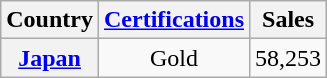<table class="wikitable sortable plainrowheaders">
<tr>
<th>Country</th>
<th><a href='#'>Certifications</a></th>
<th>Sales</th>
</tr>
<tr>
<th scope="row"><a href='#'>Japan</a></th>
<td align="center">Gold</td>
<td align="center">58,253</td>
</tr>
</table>
